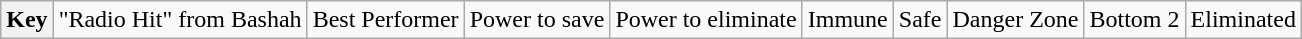<table class="wikitable">
<tr>
<th>Key</th>
<td> "Radio Hit" from Bashah</td>
<td> Best Performer</td>
<td> <span>Power to save</span></td>
<td> <span>Power to eliminate</span></td>
<td> Immune</td>
<td> Safe</td>
<td> Danger Zone</td>
<td> Bottom 2</td>
<td> Eliminated</td>
</tr>
</table>
